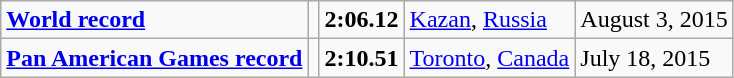<table class="wikitable">
<tr>
<td><strong><a href='#'>World record</a></strong></td>
<td></td>
<td><strong>2:06.12</strong></td>
<td><a href='#'>Kazan</a>, <a href='#'>Russia</a></td>
<td>August 3, 2015</td>
</tr>
<tr>
<td><strong><a href='#'>Pan American Games record</a></strong></td>
<td></td>
<td><strong>2:10.51</strong></td>
<td><a href='#'>Toronto</a>, <a href='#'>Canada</a></td>
<td>July 18, 2015</td>
</tr>
</table>
